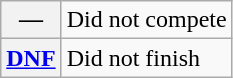<table class="wikitable">
<tr>
<th scope="row">—</th>
<td>Did not compete</td>
</tr>
<tr>
<th scope="row"><a href='#'>DNF</a></th>
<td>Did not finish</td>
</tr>
</table>
